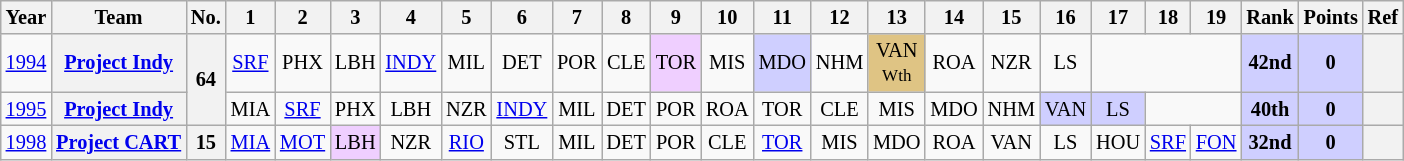<table class="wikitable" style="text-align:center; font-size:85%">
<tr>
<th>Year</th>
<th>Team</th>
<th>No.</th>
<th>1</th>
<th>2</th>
<th>3</th>
<th>4</th>
<th>5</th>
<th>6</th>
<th>7</th>
<th>8</th>
<th>9</th>
<th>10</th>
<th>11</th>
<th>12</th>
<th>13</th>
<th>14</th>
<th>15</th>
<th>16</th>
<th>17</th>
<th>18</th>
<th>19</th>
<th>Rank</th>
<th>Points</th>
<th>Ref</th>
</tr>
<tr>
<td><a href='#'>1994</a></td>
<th nowrap><a href='#'>Project Indy</a></th>
<th rowspan=2>64</th>
<td><a href='#'>SRF</a></td>
<td>PHX</td>
<td>LBH</td>
<td><a href='#'>INDY</a></td>
<td>MIL</td>
<td>DET</td>
<td>POR</td>
<td>CLE</td>
<td style="background:#EFCFFF;">TOR<br></td>
<td>MIS</td>
<td style="background:#CFCFFF;">MDO<br></td>
<td>NHM</td>
<td style="background:#DFC484;">VAN<br><small>Wth</small></td>
<td>ROA</td>
<td>NZR</td>
<td>LS</td>
<td colspan=3></td>
<td style="background:#CFCFFF;"><strong>42nd</strong></td>
<td style="background:#CFCFFF;"><strong>0</strong></td>
<th></th>
</tr>
<tr>
<td><a href='#'>1995</a></td>
<th nowrap><a href='#'>Project Indy</a></th>
<td>MIA</td>
<td><a href='#'>SRF</a></td>
<td>PHX</td>
<td>LBH</td>
<td>NZR</td>
<td><a href='#'>INDY</a></td>
<td>MIL</td>
<td>DET</td>
<td>POR</td>
<td>ROA</td>
<td>TOR</td>
<td>CLE</td>
<td>MIS</td>
<td>MDO</td>
<td>NHM</td>
<td style="background:#CFCFFF;">VAN<br></td>
<td style="background:#CFCFFF;">LS<br></td>
<td colspan=2></td>
<td style="background:#CFCFFF;"><strong>40th</strong></td>
<td style="background:#CFCFFF;"><strong>0</strong></td>
<th></th>
</tr>
<tr>
<td><a href='#'>1998</a></td>
<th nowrap><a href='#'>Project CART</a></th>
<th>15</th>
<td><a href='#'>MIA</a></td>
<td><a href='#'>MOT</a></td>
<td style="background:#EFCFFF;">LBH<br></td>
<td>NZR</td>
<td><a href='#'>RIO</a></td>
<td>STL</td>
<td>MIL</td>
<td>DET</td>
<td>POR</td>
<td>CLE</td>
<td><a href='#'>TOR</a></td>
<td>MIS</td>
<td>MDO</td>
<td>ROA</td>
<td>VAN</td>
<td>LS</td>
<td>HOU</td>
<td><a href='#'>SRF</a></td>
<td><a href='#'>FON</a></td>
<td style="background:#CFCFFF;"><strong>32nd</strong></td>
<td style="background:#CFCFFF;"><strong>0</strong></td>
<th></th>
</tr>
</table>
